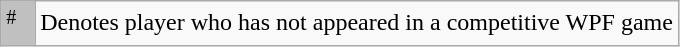<table class="wikitable">
<tr>
<td width="5%" bgcolor="#C0C0C0"><sup>#</sup></td>
<td>Denotes player who has not appeared in a competitive WPF game</td>
</tr>
</table>
